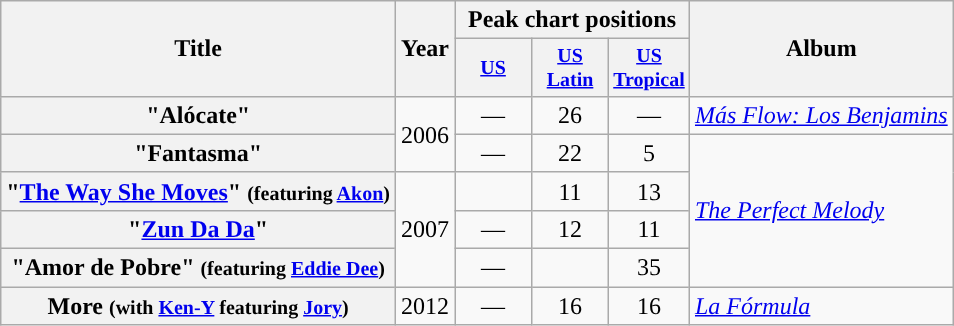<table class="wikitable plainrowheaders">
<tr>
<th rowspan="2">Title</th>
<th rowspan="2">Year</th>
<th colspan="3">Peak chart positions</th>
<th rowspan="2">Album</th>
</tr>
<tr style="font-size:smaller;">
<th width="45"><a href='#'>US</a><br></th>
<th width="45"><a href='#'>US Latin</a><br></th>
<th width="45"><a href='#'>US<br>Tropical</a><br></th>
</tr>
<tr>
<th scope="row">"Alócate"</th>
<td rowspan="2">2006</td>
<td align="center">—</td>
<td align="center">26</td>
<td align="center">—</td>
<td><em><a href='#'>Más Flow: Los Benjamins</a></em></td>
</tr>
<tr>
<th scope="row">"Fantasma"</th>
<td align="center">—</td>
<td align="center">22</td>
<td align="center">5</td>
<td rowspan="4"><em><a href='#'>The Perfect Melody</a></em></td>
</tr>
<tr>
<th scope="row">"<a href='#'>The Way She Moves</a>" <small>(featuring <a href='#'>Akon</a>)</small></th>
<td rowspan="3">2007</td>
<td align="center"></td>
<td align="center">11</td>
<td align="center">13</td>
</tr>
<tr>
<th scope="row">"<a href='#'>Zun Da Da</a>"</th>
<td align="center">—</td>
<td align="center">12</td>
<td align="center">11</td>
</tr>
<tr>
<th scope="row">"Amor de Pobre" <small>(featuring <a href='#'>Eddie Dee</a>)</small></th>
<td align="center">—</td>
<td align="center"></td>
<td align="center">35</td>
</tr>
<tr>
<th scope="row">More <small>(with <a href='#'>Ken-Y</a> featuring <a href='#'>Jory</a>)</small></th>
<td>2012</td>
<td align="center">—</td>
<td align="center">16</td>
<td align="center">16</td>
<td><em><a href='#'>La Fórmula</a></em></td>
</tr>
</table>
